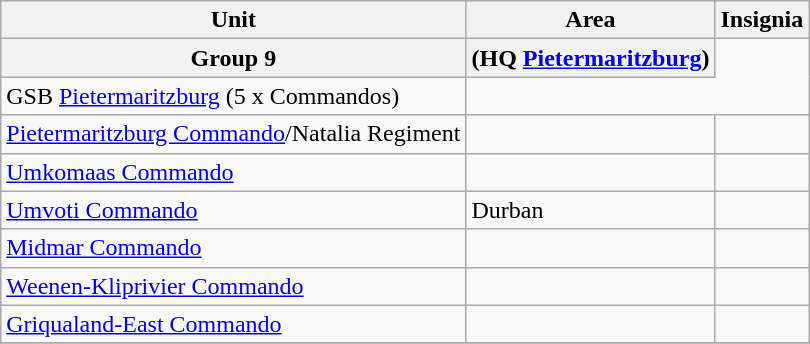<table class="wikitable">
<tr>
<th>Unit</th>
<th>Area</th>
<th>Insignia</th>
</tr>
<tr>
<th>Group 9</th>
<th>(HQ <a href='#'>Pietermaritzburg</a>)</th>
</tr>
<tr>
<td>GSB <a href='#'>Pietermaritzburg</a> (5 x Commandos)</td>
</tr>
<tr>
<td><a href='#'>Pietermaritzburg Commando</a>/Natalia Regiment</td>
<td></td>
<td></td>
</tr>
<tr>
<td><a href='#'>Umkomaas Commando</a></td>
<td></td>
<td></td>
</tr>
<tr>
<td><a href='#'>Umvoti Commando</a></td>
<td>Durban</td>
<td></td>
</tr>
<tr>
<td><a href='#'>Midmar Commando</a></td>
<td></td>
<td></td>
</tr>
<tr>
<td><a href='#'>Weenen-Kliprivier Commando</a></td>
<td></td>
<td></td>
</tr>
<tr>
<td><a href='#'>Griqualand-East Commando</a></td>
<td></td>
<td></td>
</tr>
<tr>
</tr>
</table>
